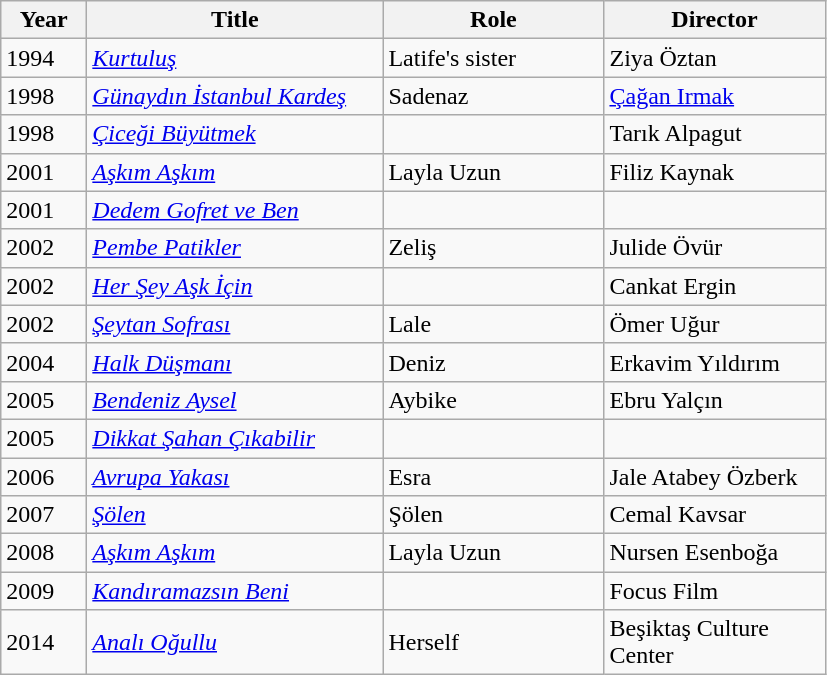<table class="wikitable">
<tr>
<th width="50">Year</th>
<th width="190">Title</th>
<th width="140">Role</th>
<th width="140">Director</th>
</tr>
<tr>
<td>1994</td>
<td><em><a href='#'>Kurtuluş</a></em></td>
<td>Latife's sister</td>
<td>Ziya Öztan</td>
</tr>
<tr>
<td>1998</td>
<td><em><a href='#'>Günaydın İstanbul Kardeş</a></em></td>
<td>Sadenaz</td>
<td><a href='#'>Çağan Irmak</a></td>
</tr>
<tr>
<td>1998</td>
<td><em><a href='#'>Çiceği Büyütmek</a></em></td>
<td></td>
<td>Tarık Alpagut</td>
</tr>
<tr>
<td>2001</td>
<td><em><a href='#'>Aşkım Aşkım</a></em></td>
<td>Layla Uzun</td>
<td>Filiz Kaynak</td>
</tr>
<tr>
<td>2001</td>
<td><em><a href='#'>Dedem Gofret ve Ben</a></em></td>
<td></td>
<td></td>
</tr>
<tr>
<td>2002</td>
<td><em><a href='#'>Pembe Patikler</a></em></td>
<td>Zeliş</td>
<td>Julide Övür</td>
</tr>
<tr>
<td>2002</td>
<td><em><a href='#'>Her Şey Aşk İçin</a></em></td>
<td></td>
<td>Cankat Ergin</td>
</tr>
<tr>
<td>2002</td>
<td><em><a href='#'>Şeytan Sofrası</a></em></td>
<td>Lale</td>
<td>Ömer Uğur</td>
</tr>
<tr>
<td>2004</td>
<td><em><a href='#'>Halk Düşmanı</a></em></td>
<td>Deniz</td>
<td>Erkavim Yıldırım</td>
</tr>
<tr>
<td>2005</td>
<td><em><a href='#'>Bendeniz Aysel</a></em></td>
<td>Aybike</td>
<td>Ebru Yalçın</td>
</tr>
<tr>
<td>2005</td>
<td><em><a href='#'>Dikkat Şahan Çıkabilir</a></em></td>
<td></td>
<td></td>
</tr>
<tr>
<td>2006</td>
<td><em><a href='#'>Avrupa Yakası</a></em></td>
<td>Esra</td>
<td>Jale Atabey Özberk</td>
</tr>
<tr>
<td>2007</td>
<td><em><a href='#'>Şölen</a></em></td>
<td>Şölen</td>
<td>Cemal Kavsar</td>
</tr>
<tr>
<td>2008</td>
<td><em><a href='#'>Aşkım Aşkım</a></em></td>
<td>Layla Uzun</td>
<td>Nursen Esenboğa</td>
</tr>
<tr>
<td>2009</td>
<td><em><a href='#'>Kandıramazsın Beni</a></em></td>
<td></td>
<td>Focus Film</td>
</tr>
<tr>
<td>2014</td>
<td><em><a href='#'>Analı Oğullu</a></em></td>
<td>Herself</td>
<td>Beşiktaş Culture Center</td>
</tr>
</table>
